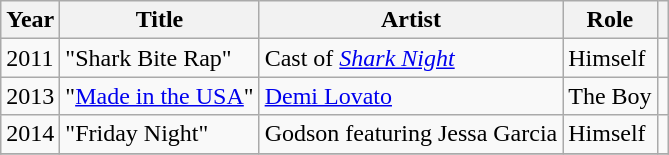<table class="wikitable sortable">
<tr>
<th>Year</th>
<th>Title</th>
<th>Artist</th>
<th>Role</th>
<th scope="col"></th>
</tr>
<tr>
<td>2011</td>
<td>"Shark Bite Rap"</td>
<td>Cast of <em><a href='#'>Shark Night</a></em></td>
<td>Himself</td>
<td style="text-align:center;"></td>
</tr>
<tr>
<td>2013</td>
<td>"<a href='#'>Made in the USA</a>"</td>
<td><a href='#'>Demi Lovato</a></td>
<td>The Boy</td>
<td style="text-align:center;"></td>
</tr>
<tr>
<td>2014</td>
<td>"Friday Night"</td>
<td>Godson featuring Jessa Garcia</td>
<td>Himself</td>
<td style="text-align:center;"></td>
</tr>
<tr>
</tr>
</table>
